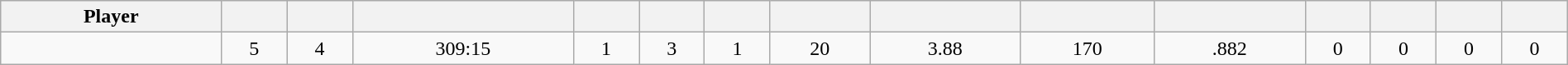<table class="wikitable sortable" style="width:100%; text-align:center;">
<tr>
<th>Player</th>
<th></th>
<th></th>
<th></th>
<th></th>
<th></th>
<th></th>
<th></th>
<th></th>
<th></th>
<th></th>
<th></th>
<th></th>
<th></th>
<th></th>
</tr>
<tr>
<td style=white-space:nowrap></td>
<td>5</td>
<td>4</td>
<td>309:15</td>
<td>1</td>
<td>3</td>
<td>1</td>
<td>20</td>
<td>3.88</td>
<td>170</td>
<td>.882</td>
<td>0</td>
<td>0</td>
<td>0</td>
<td>0</td>
</tr>
</table>
